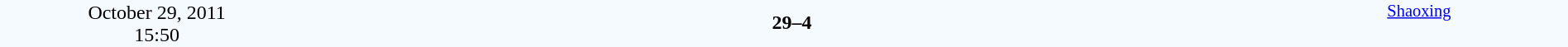<table style="width: 100%; background:#F5FAFF;" cellspacing="0">
<tr>
<td align=center rowspan=3 width=20%>October 29, 2011<br>15:50</td>
</tr>
<tr>
<td width=24% align=right><strong></strong></td>
<td align=center width=13%><strong>29–4</strong></td>
<td width=24%></td>
<td style=font-size:85% rowspan=3 valign=top align=center><a href='#'>Shaoxing</a></td>
</tr>
<tr style=font-size:85%>
<td align=right></td>
<td align=center></td>
<td></td>
</tr>
</table>
